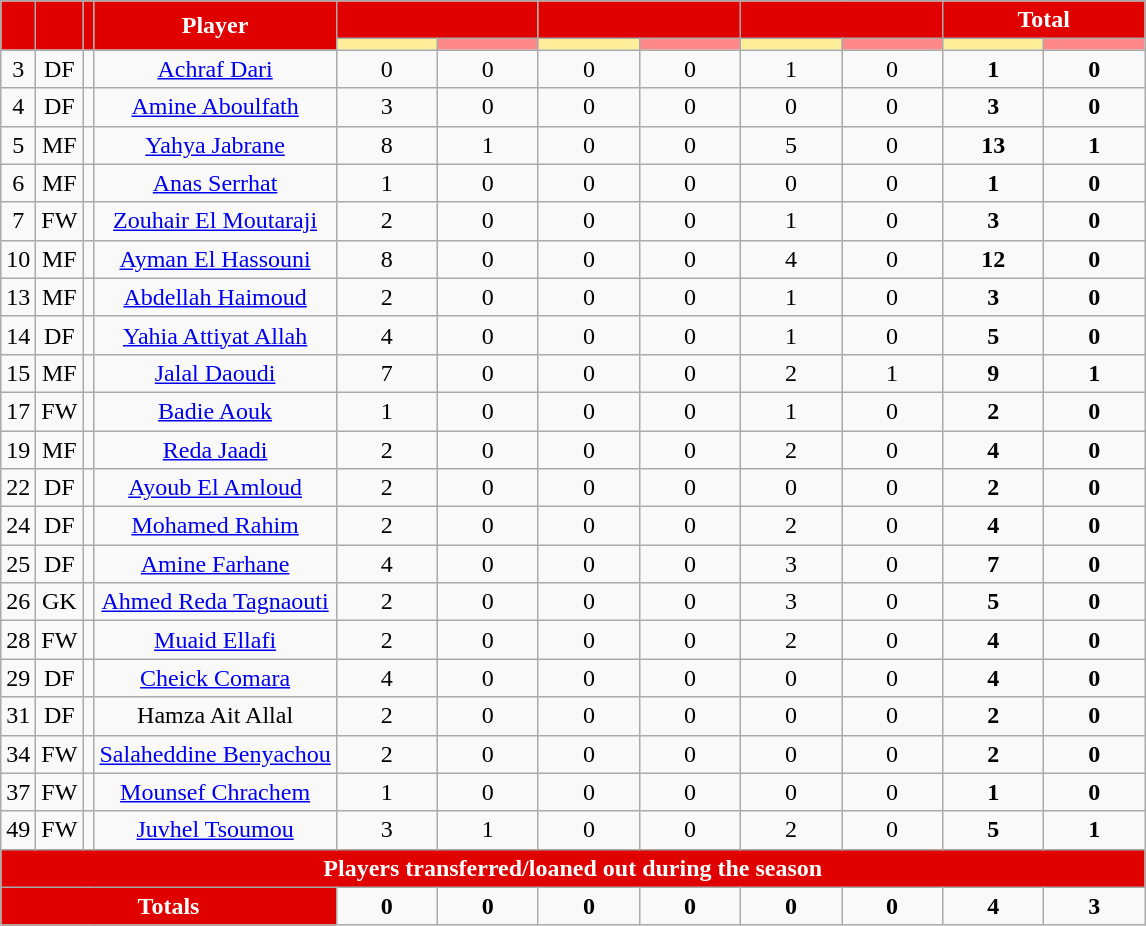<table class="wikitable sortable" style="text-align:center;">
<tr>
<th rowspan="2" style="background:#E00000; color:#FFFFFF"></th>
<th rowspan="2" style="background:#E00000; color:#FFFFFF"><strong></strong></th>
<th rowspan="2" style="background:#E00000; color:#FFFFFF"><strong></strong></th>
<th rowspan="2" style="background:#E00000; color:#FFFFFF"><strong>Player</strong></th>
<th colspan="2" style="background:#E00000; color:#FFFFFF"></th>
<th colspan="2" style="background:#E00000; color:#FFFFFF"></th>
<th colspan="2" style="background:#E00000; color:#FFFFFF"></th>
<th colspan="2" style="background:#E00000; color:#FFFFFF">Total</th>
</tr>
<tr>
<th style="width:60px; background:#fe9;"></th>
<th style="width:60px; background:#ff8888;"></th>
<th style="width:60px; background:#fe9;"></th>
<th style="width:60px; background:#ff8888;"></th>
<th style="width:60px; background:#fe9;"></th>
<th style="width:60px; background:#ff8888;"></th>
<th style="width:60px; background:#fe9;"></th>
<th style="width:60px; background:#ff8888;"></th>
</tr>
<tr>
<td>3</td>
<td>DF</td>
<td></td>
<td><a href='#'>Achraf Dari</a></td>
<td>0</td>
<td>0</td>
<td>0</td>
<td>0</td>
<td>1</td>
<td>0</td>
<td><strong>1</strong></td>
<td><strong>0</strong></td>
</tr>
<tr>
<td>4</td>
<td>DF</td>
<td></td>
<td><a href='#'>Amine Aboulfath</a></td>
<td>3</td>
<td>0</td>
<td>0</td>
<td>0</td>
<td>0</td>
<td>0</td>
<td><strong>3</strong></td>
<td><strong>0</strong></td>
</tr>
<tr>
<td>5</td>
<td>MF</td>
<td></td>
<td><a href='#'>Yahya Jabrane</a></td>
<td>8</td>
<td>1</td>
<td>0</td>
<td>0</td>
<td>5</td>
<td>0</td>
<td><strong>13</strong></td>
<td><strong>1</strong></td>
</tr>
<tr>
<td>6</td>
<td>MF</td>
<td></td>
<td><a href='#'>Anas Serrhat</a></td>
<td>1</td>
<td>0</td>
<td>0</td>
<td>0</td>
<td>0</td>
<td>0</td>
<td><strong>1</strong></td>
<td><strong>0</strong></td>
</tr>
<tr>
<td>7</td>
<td>FW</td>
<td></td>
<td><a href='#'>Zouhair El Moutaraji</a></td>
<td>2</td>
<td>0</td>
<td>0</td>
<td>0</td>
<td>1</td>
<td>0</td>
<td><strong>3</strong></td>
<td><strong>0</strong></td>
</tr>
<tr>
<td>10</td>
<td>MF</td>
<td></td>
<td><a href='#'>Ayman El Hassouni</a></td>
<td>8</td>
<td>0</td>
<td>0</td>
<td>0</td>
<td>4</td>
<td>0</td>
<td><strong>12</strong></td>
<td><strong>0</strong></td>
</tr>
<tr>
<td>13</td>
<td>MF</td>
<td></td>
<td><a href='#'>Abdellah Haimoud</a></td>
<td>2</td>
<td>0</td>
<td>0</td>
<td>0</td>
<td>1</td>
<td>0</td>
<td><strong>3</strong></td>
<td><strong>0</strong></td>
</tr>
<tr>
<td>14</td>
<td>DF</td>
<td></td>
<td><a href='#'>Yahia Attiyat Allah</a></td>
<td>4</td>
<td>0</td>
<td>0</td>
<td>0</td>
<td>1</td>
<td>0</td>
<td><strong>5</strong></td>
<td><strong>0</strong></td>
</tr>
<tr>
<td>15</td>
<td>MF</td>
<td></td>
<td><a href='#'>Jalal Daoudi</a></td>
<td>7</td>
<td>0</td>
<td>0</td>
<td>0</td>
<td>2</td>
<td>1</td>
<td><strong>9</strong></td>
<td><strong>1</strong></td>
</tr>
<tr>
<td>17</td>
<td>FW</td>
<td></td>
<td><a href='#'>Badie Aouk</a></td>
<td>1</td>
<td>0</td>
<td>0</td>
<td>0</td>
<td>1</td>
<td>0</td>
<td><strong>2</strong></td>
<td><strong>0</strong></td>
</tr>
<tr>
<td>19</td>
<td>MF</td>
<td></td>
<td><a href='#'>Reda Jaadi</a></td>
<td>2</td>
<td>0</td>
<td>0</td>
<td>0</td>
<td>2</td>
<td>0</td>
<td><strong>4</strong></td>
<td><strong>0</strong></td>
</tr>
<tr>
<td>22</td>
<td>DF</td>
<td></td>
<td><a href='#'>Ayoub El Amloud</a></td>
<td>2</td>
<td>0</td>
<td>0</td>
<td>0</td>
<td>0</td>
<td>0</td>
<td><strong>2</strong></td>
<td><strong>0</strong></td>
</tr>
<tr>
<td>24</td>
<td>DF</td>
<td></td>
<td><a href='#'>Mohamed Rahim</a></td>
<td>2</td>
<td>0</td>
<td>0</td>
<td>0</td>
<td>2</td>
<td>0</td>
<td><strong>4</strong></td>
<td><strong>0</strong></td>
</tr>
<tr>
<td>25</td>
<td>DF</td>
<td></td>
<td><a href='#'>Amine Farhane</a></td>
<td>4</td>
<td>0</td>
<td>0</td>
<td>0</td>
<td>3</td>
<td>0</td>
<td><strong>7</strong></td>
<td><strong>0</strong></td>
</tr>
<tr>
<td>26</td>
<td>GK</td>
<td></td>
<td><a href='#'>Ahmed Reda Tagnaouti</a></td>
<td>2</td>
<td>0</td>
<td>0</td>
<td>0</td>
<td>3</td>
<td>0</td>
<td><strong>5</strong></td>
<td><strong>0</strong></td>
</tr>
<tr>
<td>28</td>
<td>FW</td>
<td></td>
<td><a href='#'>Muaid Ellafi</a></td>
<td>2</td>
<td>0</td>
<td>0</td>
<td>0</td>
<td>2</td>
<td>0</td>
<td><strong>4</strong></td>
<td><strong>0</strong></td>
</tr>
<tr>
<td>29</td>
<td>DF</td>
<td></td>
<td><a href='#'>Cheick Comara</a></td>
<td>4</td>
<td>0</td>
<td>0</td>
<td>0</td>
<td>0</td>
<td>0</td>
<td><strong>4</strong></td>
<td><strong>0</strong></td>
</tr>
<tr>
<td>31</td>
<td>DF</td>
<td></td>
<td>Hamza Ait Allal</td>
<td>2</td>
<td>0</td>
<td>0</td>
<td>0</td>
<td>0</td>
<td>0</td>
<td><strong>2</strong></td>
<td><strong>0</strong></td>
</tr>
<tr>
<td>34</td>
<td>FW</td>
<td></td>
<td><a href='#'>Salaheddine Benyachou</a></td>
<td>2</td>
<td>0</td>
<td>0</td>
<td>0</td>
<td>0</td>
<td>0</td>
<td><strong>2</strong></td>
<td><strong>0</strong></td>
</tr>
<tr>
<td>37</td>
<td>FW</td>
<td></td>
<td><a href='#'>Mounsef Chrachem</a></td>
<td>1</td>
<td>0</td>
<td>0</td>
<td>0</td>
<td>0</td>
<td>0</td>
<td><strong>1</strong></td>
<td><strong>0</strong></td>
</tr>
<tr>
<td>49</td>
<td>FW</td>
<td></td>
<td><a href='#'>Juvhel Tsoumou</a></td>
<td>3</td>
<td>1</td>
<td>0</td>
<td>0</td>
<td>2</td>
<td>0</td>
<td><strong>5</strong></td>
<td><strong>1</strong></td>
</tr>
<tr>
<th colspan="12" style="background:#E00000; color:white ">Players transferred/loaned out during the season</th>
</tr>
<tr>
<td colspan="4" style="background:#E00000; color:white; colspan=4"><strong>Totals</strong></td>
<td><strong>0</strong></td>
<td><strong>0</strong></td>
<td><strong>0</strong></td>
<td><strong>0</strong></td>
<td><strong>0</strong></td>
<td><strong>0</strong></td>
<td><strong>4</strong></td>
<td><strong>3</strong></td>
</tr>
</table>
